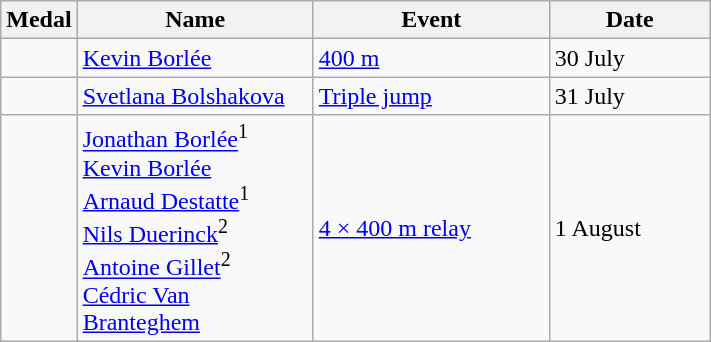<table class="wikitable sortable" style="font-size:100%">
<tr>
<th>Medal</th>
<th width=150>Name</th>
<th width=150>Event</th>
<th width=100>Date</th>
</tr>
<tr>
<td></td>
<td><a href='#'>Kevin Borlée</a></td>
<td><a href='#'>400 m</a></td>
<td>30 July</td>
</tr>
<tr>
<td></td>
<td><a href='#'>Svetlana Bolshakova</a></td>
<td><a href='#'>Triple jump</a></td>
<td>31 July</td>
</tr>
<tr>
<td></td>
<td><a href='#'>Jonathan Borlée</a><sup>1</sup><br><a href='#'>Kevin Borlée</a><br><a href='#'>Arnaud Destatte</a><sup>1</sup><br><a href='#'>Nils Duerinck</a><sup>2</sup><br><a href='#'>Antoine Gillet</a><sup>2</sup><br><a href='#'>Cédric Van Branteghem</a></td>
<td><a href='#'>4 × 400 m relay</a></td>
<td>1 August</td>
</tr>
</table>
